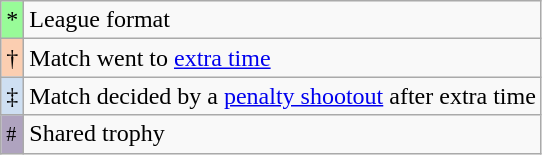<table class="wikitable">
<tr>
<td style="background-color:#98FB98">*</td>
<td>League format</td>
</tr>
<tr>
<td style="background-color:#FBCEB1">†</td>
<td>Match went to <a href='#'>extra time</a></td>
</tr>
<tr>
<td style="background-color:#cedff2">‡</td>
<td>Match decided by a <a href='#'>penalty shootout</a> after extra time</td>
</tr>
<tr>
<td style="background-color:#afa3bf"><small>#</small></td>
<td>Shared trophy</td>
</tr>
</table>
